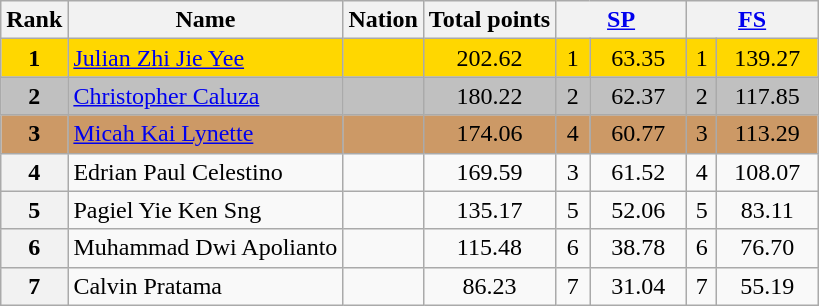<table class="wikitable sortable">
<tr>
<th>Rank</th>
<th>Name</th>
<th>Nation</th>
<th>Total points</th>
<th colspan="2" width="80px"><a href='#'>SP</a></th>
<th colspan="2" width="80px"><a href='#'>FS</a></th>
</tr>
<tr bgcolor="gold">
<td align="center"><strong>1</strong></td>
<td><a href='#'>Julian Zhi Jie Yee</a></td>
<td></td>
<td align="center">202.62</td>
<td align="center">1</td>
<td align="center">63.35</td>
<td align="center">1</td>
<td align="center">139.27</td>
</tr>
<tr bgcolor="silver">
<td align="center"><strong>2</strong></td>
<td><a href='#'>Christopher Caluza</a></td>
<td></td>
<td align="center">180.22</td>
<td align="center">2</td>
<td align="center">62.37</td>
<td align="center">2</td>
<td align="center">117.85</td>
</tr>
<tr bgcolor="cc9966">
<td align="center"><strong>3</strong></td>
<td><a href='#'>Micah Kai Lynette</a></td>
<td></td>
<td align="center">174.06</td>
<td align="center">4</td>
<td align="center">60.77</td>
<td align="center">3</td>
<td align="center">113.29</td>
</tr>
<tr>
<th>4</th>
<td>Edrian Paul Celestino</td>
<td></td>
<td align="center">169.59</td>
<td align="center">3</td>
<td align="center">61.52</td>
<td align="center">4</td>
<td align="center">108.07</td>
</tr>
<tr>
<th>5</th>
<td>Pagiel Yie Ken Sng</td>
<td></td>
<td align="center">135.17</td>
<td align="center">5</td>
<td align="center">52.06</td>
<td align="center">5</td>
<td align="center">83.11</td>
</tr>
<tr>
<th>6</th>
<td>Muhammad Dwi Apolianto</td>
<td></td>
<td align="center">115.48</td>
<td align="center">6</td>
<td align="center">38.78</td>
<td align="center">6</td>
<td align="center">76.70</td>
</tr>
<tr>
<th>7</th>
<td>Calvin Pratama</td>
<td></td>
<td align="center">86.23</td>
<td align="center">7</td>
<td align="center">31.04</td>
<td align="center">7</td>
<td align="center">55.19</td>
</tr>
</table>
